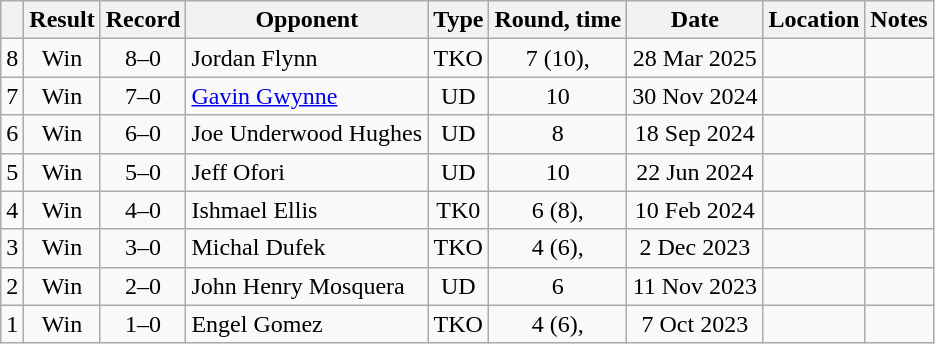<table class="wikitable" style="text-align:center">
<tr>
<th></th>
<th>Result</th>
<th>Record</th>
<th>Opponent</th>
<th>Type</th>
<th>Round, time</th>
<th>Date</th>
<th>Location</th>
<th>Notes</th>
</tr>
<tr>
<td>8</td>
<td>Win</td>
<td>8–0</td>
<td style="text-align:left;">Jordan Flynn</td>
<td>TKO</td>
<td>7 (10), </td>
<td>28 Mar 2025</td>
<td style="text-align:left;"></td>
<td></td>
</tr>
<tr>
<td>7</td>
<td>Win</td>
<td>7–0</td>
<td style="text-align:left;"><a href='#'>Gavin Gwynne</a></td>
<td>UD</td>
<td>10</td>
<td>30 Nov 2024</td>
<td style="text-align:left;"></td>
<td></td>
</tr>
<tr>
<td>6</td>
<td>Win</td>
<td>6–0</td>
<td style="text-align:left;">Joe Underwood Hughes</td>
<td>UD</td>
<td>8</td>
<td>18 Sep 2024</td>
<td style="text-align:left;"></td>
<td></td>
</tr>
<tr>
<td>5</td>
<td>Win</td>
<td>5–0</td>
<td style="text-align:left;">Jeff Ofori</td>
<td>UD</td>
<td>10</td>
<td>22 Jun 2024</td>
<td style="text-align:left;"></td>
<td></td>
</tr>
<tr>
<td>4</td>
<td>Win</td>
<td>4–0</td>
<td style="text-align:left;">Ishmael Ellis</td>
<td>TK0</td>
<td>6 (8), </td>
<td>10 Feb 2024</td>
<td style="text-align:left;"></td>
<td></td>
</tr>
<tr>
<td>3</td>
<td>Win</td>
<td>3–0</td>
<td style="text-align:left;">Michal Dufek</td>
<td>TKO</td>
<td>4 (6), </td>
<td>2 Dec 2023</td>
<td style="text-align:left;"></td>
<td></td>
</tr>
<tr>
<td>2</td>
<td>Win</td>
<td>2–0</td>
<td style="text-align:left;">John Henry Mosquera</td>
<td>UD</td>
<td>6</td>
<td>11 Nov 2023</td>
<td style="text-align:left;"></td>
<td></td>
</tr>
<tr>
<td>1</td>
<td>Win</td>
<td>1–0</td>
<td style="text-align:left;">Engel Gomez</td>
<td>TKO</td>
<td>4 (6), </td>
<td>7 Oct 2023</td>
<td style="text-align:left;"></td>
<td></td>
</tr>
</table>
